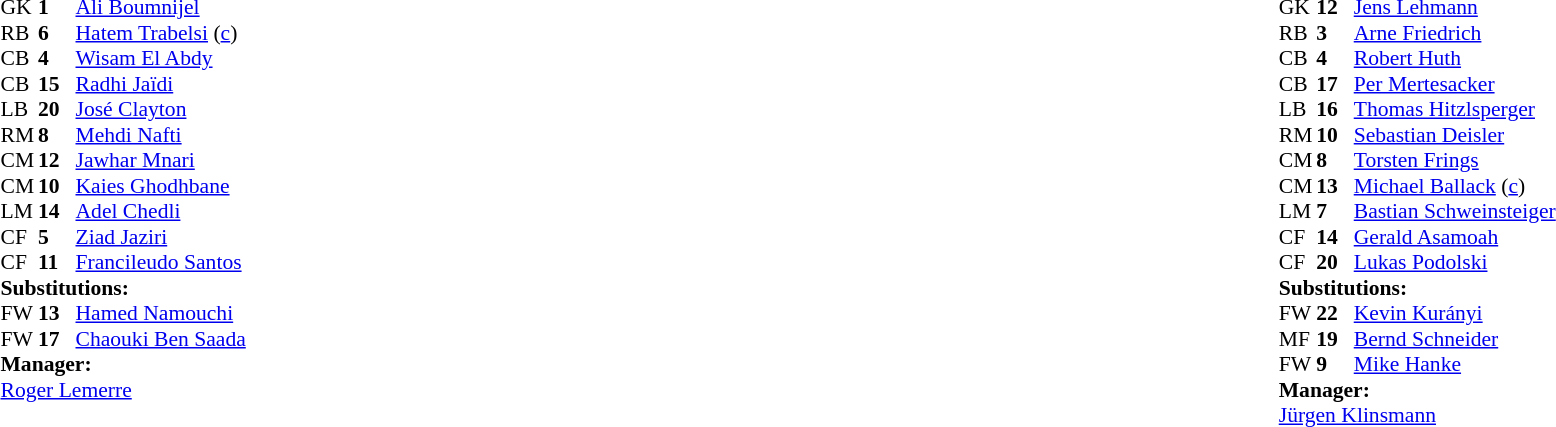<table width="100%">
<tr>
<td valign="top" width="50%"><br><table style="font-size: 90%" cellspacing="0" cellpadding="0">
<tr>
<th width="25"></th>
<th width="25"></th>
</tr>
<tr>
<td>GK</td>
<td><strong>1</strong></td>
<td><a href='#'>Ali Boumnijel</a></td>
</tr>
<tr>
<td>RB</td>
<td><strong>6</strong></td>
<td><a href='#'>Hatem Trabelsi</a> (<a href='#'>c</a>)</td>
</tr>
<tr>
<td>CB</td>
<td><strong>4</strong></td>
<td><a href='#'>Wisam El Abdy</a></td>
<td></td>
</tr>
<tr>
<td>CB</td>
<td><strong>15</strong></td>
<td><a href='#'>Radhi Jaïdi</a></td>
<td></td>
</tr>
<tr>
<td>LB</td>
<td><strong>20</strong></td>
<td><a href='#'>José Clayton</a></td>
</tr>
<tr>
<td>RM</td>
<td><strong>8</strong></td>
<td><a href='#'>Mehdi Nafti</a></td>
</tr>
<tr>
<td>CM</td>
<td><strong>12</strong></td>
<td><a href='#'>Jawhar Mnari</a></td>
</tr>
<tr>
<td>CM</td>
<td><strong>10</strong></td>
<td><a href='#'>Kaies Ghodhbane</a></td>
<td></td>
<td></td>
</tr>
<tr>
<td>LM</td>
<td><strong>14</strong></td>
<td><a href='#'>Adel Chedli</a></td>
</tr>
<tr>
<td>CF</td>
<td><strong>5</strong></td>
<td><a href='#'>Ziad Jaziri</a></td>
<td></td>
<td></td>
</tr>
<tr>
<td>CF</td>
<td><strong>11</strong></td>
<td><a href='#'>Francileudo Santos</a></td>
</tr>
<tr>
<td colspan=3><strong>Substitutions:</strong></td>
</tr>
<tr>
<td>FW</td>
<td><strong>13</strong></td>
<td><a href='#'>Hamed Namouchi</a></td>
<td></td>
<td></td>
</tr>
<tr>
<td>FW</td>
<td><strong>17</strong></td>
<td><a href='#'>Chaouki Ben Saada</a></td>
<td></td>
<td></td>
</tr>
<tr>
<td colspan=3><strong>Manager:</strong></td>
</tr>
<tr>
<td colspan=3> <a href='#'>Roger Lemerre</a></td>
</tr>
</table>
</td>
<td valign="top" width="50%"><br><table style="font-size: 90%" cellspacing="0" cellpadding="0" align="center">
<tr>
<th width=25></th>
<th width=25></th>
</tr>
<tr>
<td>GK</td>
<td><strong>12</strong></td>
<td><a href='#'>Jens Lehmann</a></td>
</tr>
<tr>
<td>RB</td>
<td><strong>3</strong></td>
<td><a href='#'>Arne Friedrich</a></td>
<td></td>
</tr>
<tr>
<td>CB</td>
<td><strong>4</strong></td>
<td><a href='#'>Robert Huth</a></td>
</tr>
<tr>
<td>CB</td>
<td><strong>17</strong></td>
<td><a href='#'>Per Mertesacker</a></td>
</tr>
<tr>
<td>LB</td>
<td><strong>16</strong></td>
<td><a href='#'>Thomas Hitzlsperger</a></td>
<td></td>
<td></td>
</tr>
<tr>
<td>RM</td>
<td><strong>10</strong></td>
<td><a href='#'>Sebastian Deisler</a></td>
</tr>
<tr>
<td>CM</td>
<td><strong>8</strong></td>
<td><a href='#'>Torsten Frings</a></td>
</tr>
<tr>
<td>CM</td>
<td><strong>13</strong></td>
<td><a href='#'>Michael Ballack</a> (<a href='#'>c</a>)</td>
</tr>
<tr>
<td>LM</td>
<td><strong>7</strong></td>
<td><a href='#'>Bastian Schweinsteiger</a></td>
</tr>
<tr>
<td>CF</td>
<td><strong>14</strong></td>
<td><a href='#'>Gerald Asamoah</a></td>
<td></td>
<td></td>
</tr>
<tr>
<td>CF</td>
<td><strong>20</strong></td>
<td><a href='#'>Lukas Podolski</a></td>
<td></td>
<td></td>
</tr>
<tr>
<td colspan=3><strong>Substitutions:</strong></td>
</tr>
<tr>
<td>FW</td>
<td><strong>22</strong></td>
<td><a href='#'>Kevin Kurányi</a></td>
<td></td>
<td></td>
</tr>
<tr>
<td>MF</td>
<td><strong>19</strong></td>
<td><a href='#'>Bernd Schneider</a></td>
<td></td>
<td></td>
</tr>
<tr>
<td>FW</td>
<td><strong>9</strong></td>
<td><a href='#'>Mike Hanke</a></td>
<td></td>
<td></td>
</tr>
<tr>
<td colspan=3><strong>Manager:</strong></td>
</tr>
<tr>
<td colspan=3><a href='#'>Jürgen Klinsmann</a></td>
</tr>
</table>
</td>
</tr>
</table>
